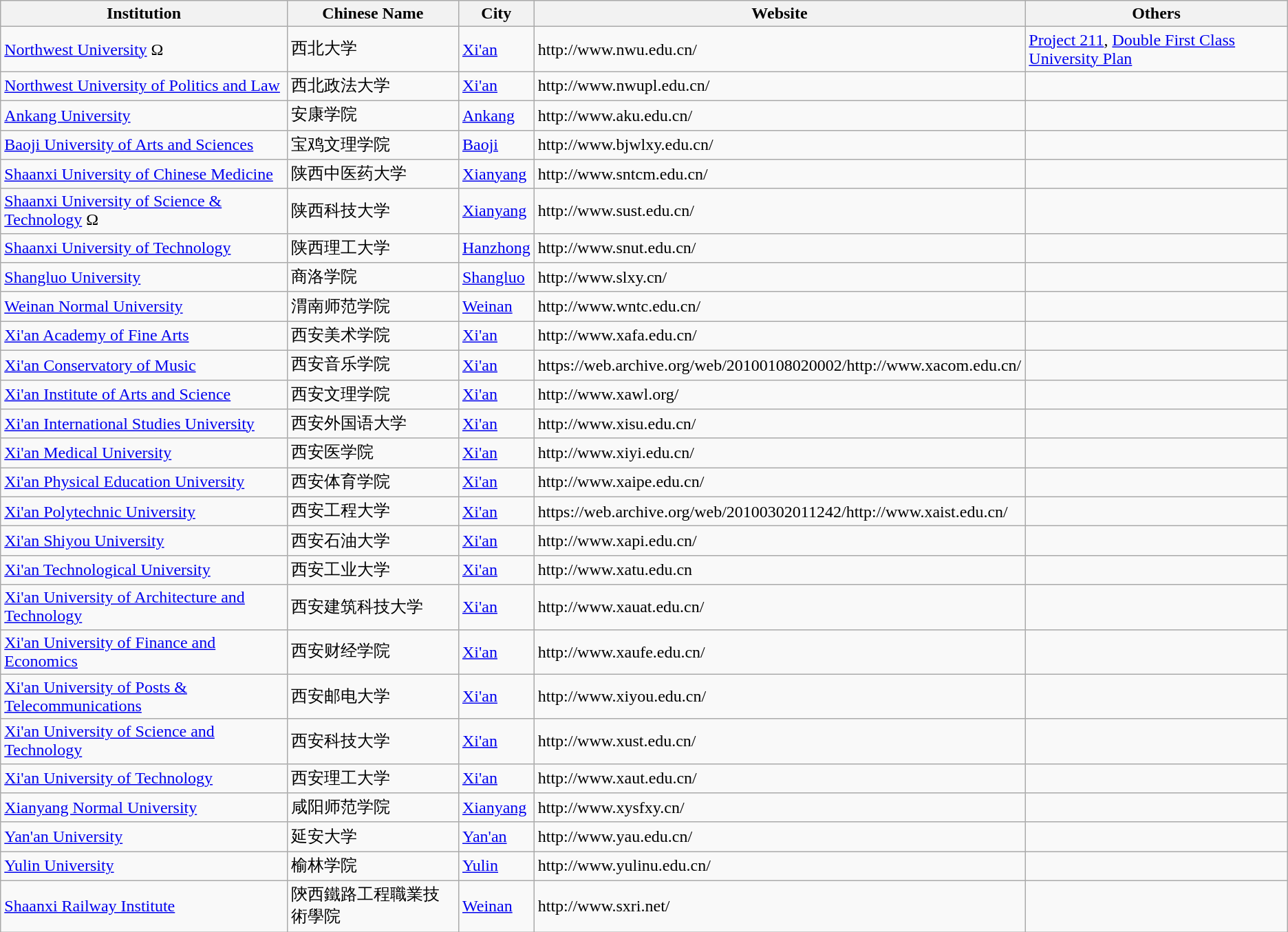<table class="wikitable sortable">
<tr>
<th>Institution</th>
<th>Chinese Name</th>
<th>City</th>
<th>Website</th>
<th>Others</th>
</tr>
<tr>
<td><a href='#'>Northwest University</a>  Ω</td>
<td>西北大学</td>
<td><a href='#'>Xi'an</a></td>
<td>http://www.nwu.edu.cn/</td>
<td><a href='#'>Project 211</a>, <a href='#'>Double First Class University Plan</a></td>
</tr>
<tr>
<td><a href='#'>Northwest University of Politics and Law</a></td>
<td>西北政法大学</td>
<td><a href='#'>Xi'an</a></td>
<td>http://www.nwupl.edu.cn/</td>
<td></td>
</tr>
<tr>
<td><a href='#'>Ankang University</a></td>
<td>安康学院</td>
<td><a href='#'>Ankang</a></td>
<td>http://www.aku.edu.cn/</td>
<td></td>
</tr>
<tr>
<td><a href='#'>Baoji University of Arts and Sciences</a></td>
<td>宝鸡文理学院</td>
<td><a href='#'>Baoji</a></td>
<td>http://www.bjwlxy.edu.cn/</td>
<td></td>
</tr>
<tr>
<td><a href='#'>Shaanxi University of Chinese Medicine</a></td>
<td>陕西中医药大学</td>
<td><a href='#'>Xianyang</a></td>
<td>http://www.sntcm.edu.cn/</td>
<td></td>
</tr>
<tr>
<td><a href='#'>Shaanxi University of Science & Technology</a> Ω</td>
<td>陕西科技大学</td>
<td><a href='#'>Xianyang</a></td>
<td>http://www.sust.edu.cn/</td>
<td></td>
</tr>
<tr>
<td><a href='#'>Shaanxi University of Technology</a></td>
<td>陕西理工大学</td>
<td><a href='#'>Hanzhong</a></td>
<td>http://www.snut.edu.cn/</td>
<td></td>
</tr>
<tr>
<td><a href='#'>Shangluo University</a></td>
<td>商洛学院</td>
<td><a href='#'>Shangluo</a></td>
<td>http://www.slxy.cn/</td>
<td></td>
</tr>
<tr>
<td><a href='#'>Weinan Normal University</a></td>
<td>渭南师范学院</td>
<td><a href='#'>Weinan</a></td>
<td>http://www.wntc.edu.cn/</td>
<td></td>
</tr>
<tr>
<td><a href='#'>Xi'an Academy of Fine Arts</a></td>
<td>西安美术学院</td>
<td><a href='#'>Xi'an</a></td>
<td>http://www.xafa.edu.cn/</td>
<td></td>
</tr>
<tr>
<td><a href='#'>Xi'an Conservatory of Music</a></td>
<td>西安音乐学院</td>
<td><a href='#'>Xi'an</a></td>
<td>https://web.archive.org/web/20100108020002/http://www.xacom.edu.cn/</td>
<td></td>
</tr>
<tr>
<td><a href='#'>Xi'an Institute of Arts and Science</a></td>
<td>西安文理学院</td>
<td><a href='#'>Xi'an</a></td>
<td>http://www.xawl.org/</td>
<td></td>
</tr>
<tr>
<td><a href='#'>Xi'an International Studies University</a></td>
<td>西安外国语大学</td>
<td><a href='#'>Xi'an</a></td>
<td>http://www.xisu.edu.cn/</td>
<td></td>
</tr>
<tr>
<td><a href='#'>Xi'an Medical University</a></td>
<td>西安医学院</td>
<td><a href='#'>Xi'an</a></td>
<td>http://www.xiyi.edu.cn/</td>
<td></td>
</tr>
<tr>
<td><a href='#'>Xi'an Physical Education University</a></td>
<td>西安体育学院</td>
<td><a href='#'>Xi'an</a></td>
<td>http://www.xaipe.edu.cn/</td>
<td></td>
</tr>
<tr>
<td><a href='#'>Xi'an Polytechnic University</a></td>
<td>西安工程大学</td>
<td><a href='#'>Xi'an</a></td>
<td>https://web.archive.org/web/20100302011242/http://www.xaist.edu.cn/</td>
<td></td>
</tr>
<tr>
<td><a href='#'>Xi'an Shiyou University</a></td>
<td>西安石油大学</td>
<td><a href='#'>Xi'an</a></td>
<td>http://www.xapi.edu.cn/</td>
<td></td>
</tr>
<tr>
<td><a href='#'>Xi'an Technological University</a></td>
<td>西安工业大学</td>
<td><a href='#'>Xi'an</a></td>
<td>http://www.xatu.edu.cn</td>
<td></td>
</tr>
<tr>
<td><a href='#'>Xi'an University of Architecture and Technology</a></td>
<td>西安建筑科技大学</td>
<td><a href='#'>Xi'an</a></td>
<td>http://www.xauat.edu.cn/</td>
<td></td>
</tr>
<tr>
<td><a href='#'>Xi'an University of Finance and Economics</a></td>
<td>西安财经学院</td>
<td><a href='#'>Xi'an</a></td>
<td>http://www.xaufe.edu.cn/</td>
<td></td>
</tr>
<tr>
<td><a href='#'>Xi'an University of Posts & Telecommunications</a></td>
<td>西安邮电大学</td>
<td><a href='#'>Xi'an</a></td>
<td>http://www.xiyou.edu.cn/</td>
<td></td>
</tr>
<tr>
<td><a href='#'>Xi'an University of Science and Technology</a></td>
<td>西安科技大学</td>
<td><a href='#'>Xi'an</a></td>
<td>http://www.xust.edu.cn/</td>
<td></td>
</tr>
<tr>
<td><a href='#'>Xi'an University of Technology</a></td>
<td>西安理工大学</td>
<td><a href='#'>Xi'an</a></td>
<td>http://www.xaut.edu.cn/</td>
<td></td>
</tr>
<tr>
<td><a href='#'>Xianyang Normal University</a></td>
<td>咸阳师范学院</td>
<td><a href='#'>Xianyang</a></td>
<td>http://www.xysfxy.cn/</td>
<td></td>
</tr>
<tr>
<td><a href='#'>Yan'an University</a></td>
<td>延安大学</td>
<td><a href='#'>Yan'an</a></td>
<td>http://www.yau.edu.cn/</td>
<td></td>
</tr>
<tr>
<td><a href='#'>Yulin University</a></td>
<td>榆林学院</td>
<td><a href='#'>Yulin</a></td>
<td>http://www.yulinu.edu.cn/</td>
<td></td>
</tr>
<tr>
<td><a href='#'>Shaanxi Railway Institute</a></td>
<td>陝西鐵路工程職業技術學院</td>
<td><a href='#'>Weinan</a></td>
<td>http://www.sxri.net/</td>
<td></td>
</tr>
</table>
